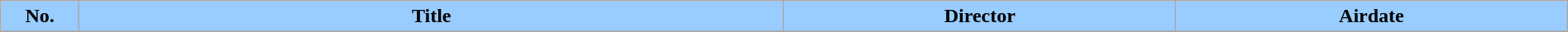<table class="wikitable plainrowheaders" width=100%>
<tr>
<th style="background:#99CCFF" width="5%">No.</th>
<th style="background:#99CCFF" width="45%">Title</th>
<th style="background:#99CCFF" width="25%">Director</th>
<th style="background:#99CCFF" width="25%">Airdate</th>
</tr>
<tr>
</tr>
</table>
